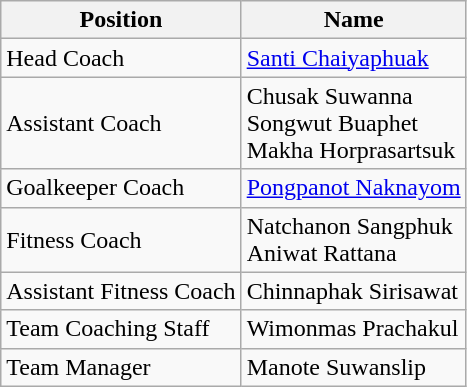<table class="wikitable">
<tr>
<th>Position</th>
<th>Name</th>
</tr>
<tr>
<td>Head Coach</td>
<td> <a href='#'>Santi Chaiyaphuak</a></td>
</tr>
<tr>
<td>Assistant Coach</td>
<td> Chusak Suwanna <br>  Songwut Buaphet <br>  Makha Horprasartsuk</td>
</tr>
<tr>
<td>Goalkeeper Coach</td>
<td> <a href='#'>Pongpanot Naknayom</a></td>
</tr>
<tr>
<td>Fitness Coach</td>
<td> Natchanon Sangphuk <br>  Aniwat Rattana</td>
</tr>
<tr>
<td>Assistant Fitness Coach</td>
<td> Chinnaphak Sirisawat</td>
</tr>
<tr>
<td>Team Coaching Staff</td>
<td> Wimonmas Prachakul</td>
</tr>
<tr>
<td>Team Manager</td>
<td> Manote Suwanslip</td>
</tr>
</table>
